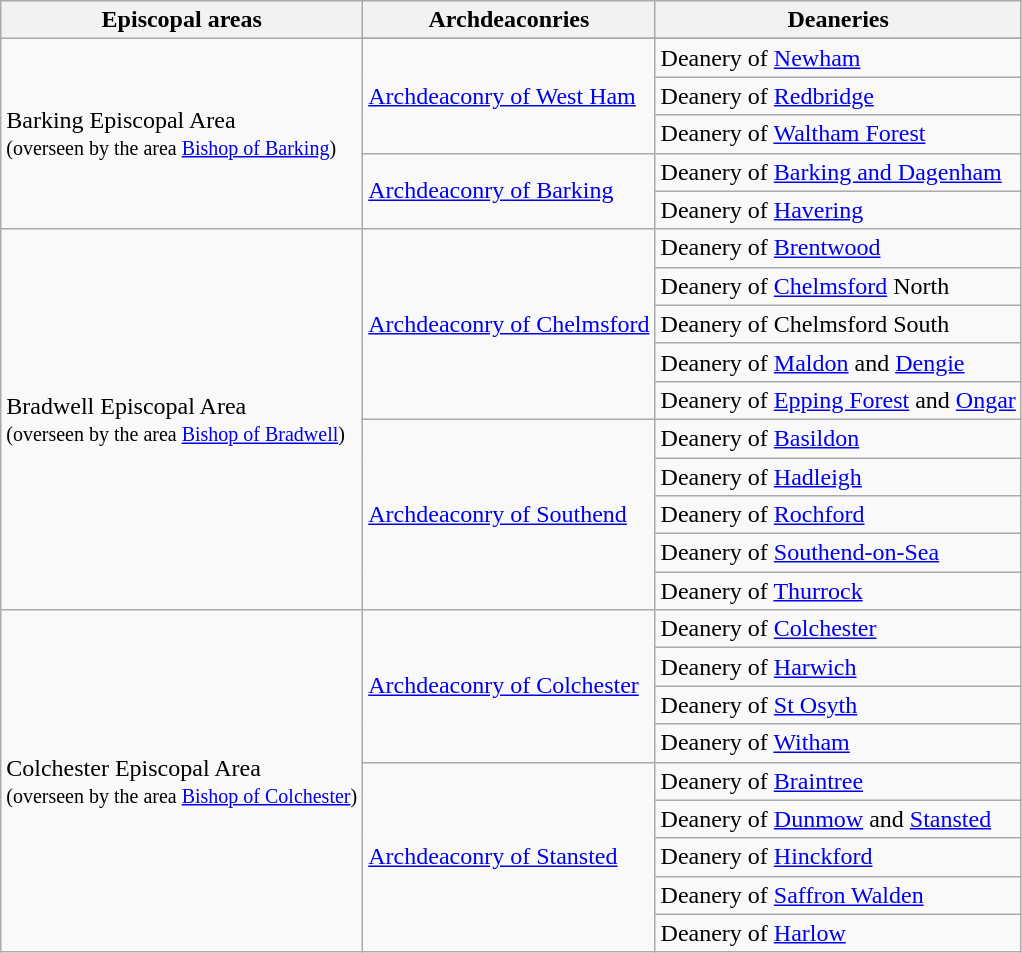<table class="wikitable">
<tr>
<th>Episcopal areas</th>
<th>Archdeaconries</th>
<th>Deaneries</th>
</tr>
<tr>
<td rowspan=6>Barking Episcopal Area<br><small>(overseen by the area <a href='#'>Bishop of Barking</a>)</small></td>
</tr>
<tr>
<td rowspan=3><a href='#'>Archdeaconry of West Ham</a></td>
<td>Deanery of <a href='#'>Newham</a></td>
</tr>
<tr>
<td>Deanery of <a href='#'>Redbridge</a></td>
</tr>
<tr>
<td>Deanery of <a href='#'>Waltham Forest</a></td>
</tr>
<tr>
<td rowspan=2><a href='#'>Archdeaconry of Barking</a></td>
<td>Deanery of <a href='#'>Barking and Dagenham</a></td>
</tr>
<tr>
<td>Deanery of <a href='#'>Havering</a></td>
</tr>
<tr>
<td rowspan=10>Bradwell Episcopal Area<br><small>(overseen by the area <a href='#'>Bishop of Bradwell</a>)</small></td>
<td rowspan=5><a href='#'>Archdeaconry of Chelmsford</a></td>
<td>Deanery of <a href='#'>Brentwood</a></td>
</tr>
<tr>
<td>Deanery of <a href='#'>Chelmsford</a> North</td>
</tr>
<tr>
<td>Deanery of Chelmsford South</td>
</tr>
<tr>
<td>Deanery of <a href='#'>Maldon</a> and <a href='#'>Dengie</a></td>
</tr>
<tr>
<td>Deanery of <a href='#'>Epping Forest</a> and <a href='#'>Ongar</a></td>
</tr>
<tr>
<td rowspan=5><a href='#'>Archdeaconry of Southend</a></td>
<td>Deanery of <a href='#'>Basildon</a></td>
</tr>
<tr>
<td>Deanery of <a href='#'>Hadleigh</a></td>
</tr>
<tr>
<td>Deanery of <a href='#'>Rochford</a></td>
</tr>
<tr>
<td>Deanery of <a href='#'>Southend-on-Sea</a></td>
</tr>
<tr>
<td>Deanery of <a href='#'>Thurrock</a></td>
</tr>
<tr>
<td rowspan=9>Colchester Episcopal Area<br><small>(overseen by the area <a href='#'>Bishop of Colchester</a>)</small></td>
<td rowspan=4><a href='#'>Archdeaconry of Colchester</a></td>
<td>Deanery of <a href='#'>Colchester</a></td>
</tr>
<tr>
<td>Deanery of <a href='#'>Harwich</a></td>
</tr>
<tr>
<td>Deanery of <a href='#'>St Osyth</a></td>
</tr>
<tr>
<td>Deanery of <a href='#'>Witham</a></td>
</tr>
<tr>
<td rowspan=5><a href='#'>Archdeaconry of Stansted</a></td>
<td>Deanery of <a href='#'>Braintree</a></td>
</tr>
<tr>
<td>Deanery of <a href='#'>Dunmow</a> and <a href='#'>Stansted</a></td>
</tr>
<tr>
<td>Deanery of <a href='#'>Hinckford</a></td>
</tr>
<tr>
<td>Deanery of <a href='#'>Saffron Walden</a></td>
</tr>
<tr>
<td>Deanery of <a href='#'>Harlow</a></td>
</tr>
</table>
